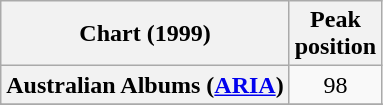<table class="wikitable sortable plainrowheaders">
<tr>
<th>Chart (1999)</th>
<th>Peak<br>position</th>
</tr>
<tr>
<th scope="row">Australian Albums (<a href='#'>ARIA</a>)</th>
<td align="center">98</td>
</tr>
<tr>
</tr>
<tr>
</tr>
</table>
